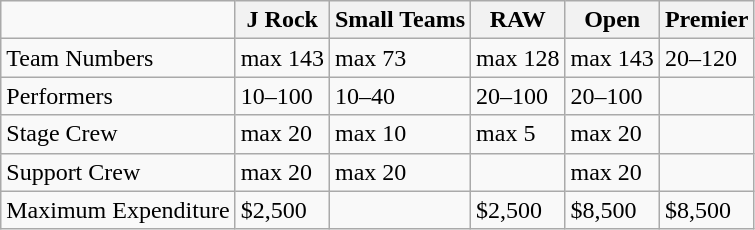<table class="wikitable">
<tr>
<td></td>
<th>J Rock</th>
<th>Small Teams</th>
<th>RAW</th>
<th>Open</th>
<th>Premier</th>
</tr>
<tr>
<td>Team Numbers</td>
<td>max 143</td>
<td>max 73</td>
<td>max 128</td>
<td>max 143</td>
<td>20–120</td>
</tr>
<tr>
<td>Performers</td>
<td>10–100</td>
<td>10–40</td>
<td>20–100</td>
<td>20–100</td>
<td></td>
</tr>
<tr>
<td>Stage Crew</td>
<td>max 20</td>
<td>max 10</td>
<td>max 5</td>
<td>max 20</td>
<td></td>
</tr>
<tr>
<td>Support Crew</td>
<td>max 20</td>
<td>max 20</td>
<td></td>
<td>max 20</td>
<td></td>
</tr>
<tr>
<td>Maximum Expenditure</td>
<td>$2,500</td>
<td></td>
<td>$2,500</td>
<td>$8,500</td>
<td>$8,500</td>
</tr>
</table>
